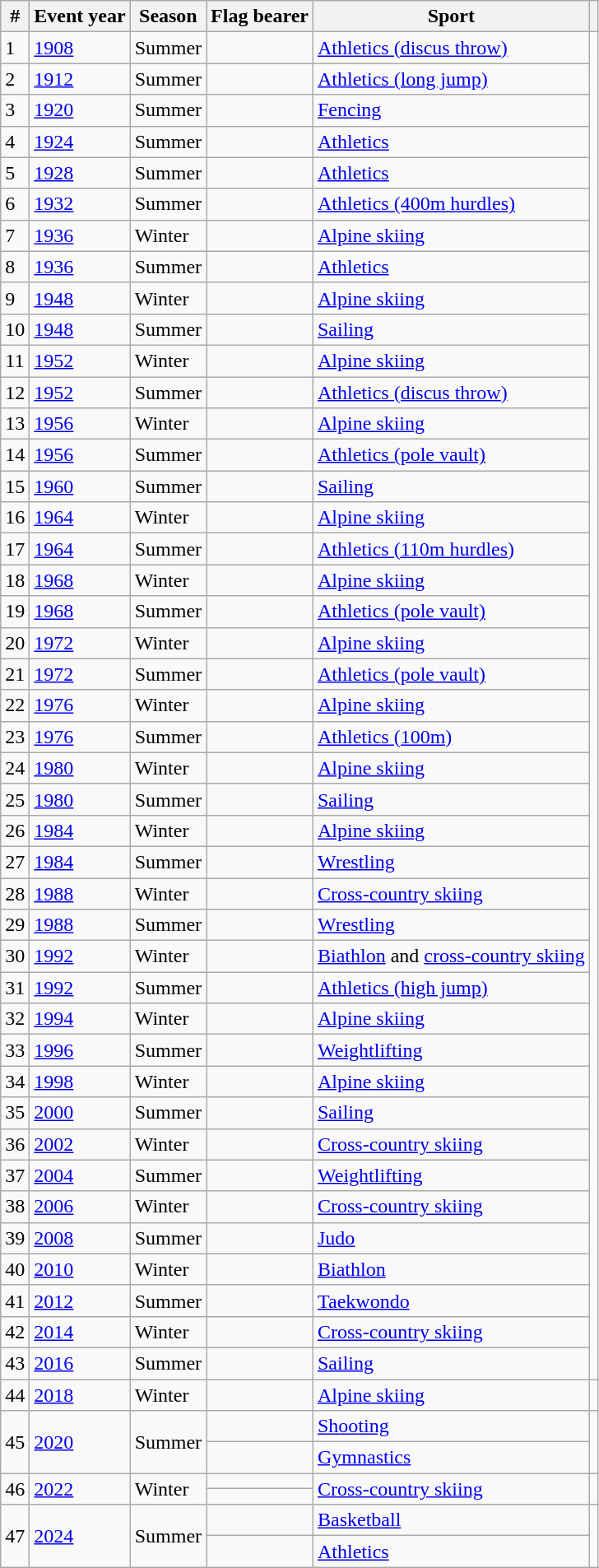<table class="wikitable sortable">
<tr>
<th>#</th>
<th>Event year</th>
<th>Season</th>
<th>Flag bearer</th>
<th>Sport</th>
<th></th>
</tr>
<tr>
<td>1</td>
<td><a href='#'>1908</a></td>
<td>Summer</td>
<td></td>
<td><a href='#'>Athletics (discus throw)</a></td>
<td rowspan=43></td>
</tr>
<tr>
<td>2</td>
<td><a href='#'>1912</a></td>
<td>Summer</td>
<td></td>
<td><a href='#'>Athletics (long jump)</a></td>
</tr>
<tr>
<td>3</td>
<td><a href='#'>1920</a></td>
<td>Summer</td>
<td></td>
<td><a href='#'>Fencing</a></td>
</tr>
<tr>
<td>4</td>
<td><a href='#'>1924</a></td>
<td>Summer</td>
<td></td>
<td><a href='#'>Athletics</a></td>
</tr>
<tr>
<td>5</td>
<td><a href='#'>1928</a></td>
<td>Summer</td>
<td></td>
<td><a href='#'>Athletics</a></td>
</tr>
<tr>
<td>6</td>
<td><a href='#'>1932</a></td>
<td>Summer</td>
<td></td>
<td><a href='#'>Athletics (400m hurdles)</a></td>
</tr>
<tr>
<td>7</td>
<td><a href='#'>1936</a></td>
<td>Winter</td>
<td></td>
<td><a href='#'>Alpine skiing</a></td>
</tr>
<tr>
<td>8</td>
<td><a href='#'>1936</a></td>
<td>Summer</td>
<td></td>
<td><a href='#'>Athletics</a></td>
</tr>
<tr>
<td>9</td>
<td><a href='#'>1948</a></td>
<td>Winter</td>
<td></td>
<td><a href='#'>Alpine skiing</a></td>
</tr>
<tr>
<td>10</td>
<td><a href='#'>1948</a></td>
<td>Summer</td>
<td></td>
<td><a href='#'>Sailing</a></td>
</tr>
<tr>
<td>11</td>
<td><a href='#'>1952</a></td>
<td>Winter</td>
<td></td>
<td><a href='#'>Alpine skiing</a></td>
</tr>
<tr>
<td>12</td>
<td><a href='#'>1952</a></td>
<td>Summer</td>
<td></td>
<td><a href='#'>Athletics (discus throw)</a></td>
</tr>
<tr>
<td>13</td>
<td><a href='#'>1956</a></td>
<td>Winter</td>
<td></td>
<td><a href='#'>Alpine skiing</a></td>
</tr>
<tr>
<td>14</td>
<td><a href='#'>1956</a></td>
<td>Summer</td>
<td></td>
<td><a href='#'>Athletics (pole vault)</a></td>
</tr>
<tr>
<td>15</td>
<td><a href='#'>1960</a></td>
<td>Summer</td>
<td></td>
<td><a href='#'>Sailing</a></td>
</tr>
<tr>
<td>16</td>
<td><a href='#'>1964</a></td>
<td>Winter</td>
<td></td>
<td><a href='#'>Alpine skiing</a></td>
</tr>
<tr>
<td>17</td>
<td><a href='#'>1964</a></td>
<td>Summer</td>
<td></td>
<td><a href='#'>Athletics (110m hurdles)</a></td>
</tr>
<tr>
<td>18</td>
<td><a href='#'>1968</a></td>
<td>Winter</td>
<td></td>
<td><a href='#'>Alpine skiing</a></td>
</tr>
<tr>
<td>19</td>
<td><a href='#'>1968</a></td>
<td>Summer</td>
<td></td>
<td><a href='#'>Athletics (pole vault)</a></td>
</tr>
<tr>
<td>20</td>
<td><a href='#'>1972</a></td>
<td>Winter</td>
<td></td>
<td><a href='#'>Alpine skiing</a></td>
</tr>
<tr>
<td>21</td>
<td><a href='#'>1972</a></td>
<td>Summer</td>
<td></td>
<td><a href='#'>Athletics (pole vault)</a></td>
</tr>
<tr>
<td>22</td>
<td><a href='#'>1976</a></td>
<td>Winter</td>
<td></td>
<td><a href='#'>Alpine skiing</a></td>
</tr>
<tr>
<td>23</td>
<td><a href='#'>1976</a></td>
<td>Summer</td>
<td></td>
<td><a href='#'>Athletics (100m)</a></td>
</tr>
<tr>
<td>24</td>
<td><a href='#'>1980</a></td>
<td>Winter</td>
<td></td>
<td><a href='#'>Alpine skiing</a></td>
</tr>
<tr>
<td>25</td>
<td><a href='#'>1980</a></td>
<td>Summer</td>
<td></td>
<td><a href='#'>Sailing</a></td>
</tr>
<tr>
<td>26</td>
<td><a href='#'>1984</a></td>
<td>Winter</td>
<td></td>
<td><a href='#'>Alpine skiing</a></td>
</tr>
<tr>
<td>27</td>
<td><a href='#'>1984</a></td>
<td>Summer</td>
<td></td>
<td><a href='#'>Wrestling</a></td>
</tr>
<tr>
<td>28</td>
<td><a href='#'>1988</a></td>
<td>Winter</td>
<td></td>
<td><a href='#'>Cross-country skiing</a></td>
</tr>
<tr>
<td>29</td>
<td><a href='#'>1988</a></td>
<td>Summer</td>
<td></td>
<td><a href='#'>Wrestling</a></td>
</tr>
<tr>
<td>30</td>
<td><a href='#'>1992</a></td>
<td>Winter</td>
<td></td>
<td><a href='#'>Biathlon</a> and <a href='#'>cross-country skiing</a></td>
</tr>
<tr>
<td>31</td>
<td><a href='#'>1992</a></td>
<td>Summer</td>
<td></td>
<td><a href='#'>Athletics (high jump)</a></td>
</tr>
<tr>
<td>32</td>
<td><a href='#'>1994</a></td>
<td>Winter</td>
<td></td>
<td><a href='#'>Alpine skiing</a></td>
</tr>
<tr>
<td>33</td>
<td><a href='#'>1996</a></td>
<td>Summer</td>
<td></td>
<td><a href='#'>Weightlifting</a></td>
</tr>
<tr>
<td>34</td>
<td><a href='#'>1998</a></td>
<td>Winter</td>
<td></td>
<td><a href='#'>Alpine skiing</a></td>
</tr>
<tr>
<td>35</td>
<td><a href='#'>2000</a></td>
<td>Summer</td>
<td></td>
<td><a href='#'>Sailing</a></td>
</tr>
<tr>
<td>36</td>
<td><a href='#'>2002</a></td>
<td>Winter</td>
<td></td>
<td><a href='#'>Cross-country skiing</a></td>
</tr>
<tr>
<td>37</td>
<td><a href='#'>2004</a></td>
<td>Summer</td>
<td></td>
<td><a href='#'>Weightlifting</a></td>
</tr>
<tr>
<td>38</td>
<td><a href='#'>2006</a></td>
<td>Winter</td>
<td></td>
<td><a href='#'>Cross-country skiing</a></td>
</tr>
<tr>
<td>39</td>
<td><a href='#'>2008</a></td>
<td>Summer</td>
<td></td>
<td><a href='#'>Judo</a></td>
</tr>
<tr>
<td>40</td>
<td><a href='#'>2010</a></td>
<td>Winter</td>
<td></td>
<td><a href='#'>Biathlon</a></td>
</tr>
<tr>
<td>41</td>
<td><a href='#'>2012</a></td>
<td>Summer</td>
<td></td>
<td><a href='#'>Taekwondo</a></td>
</tr>
<tr>
<td>42</td>
<td><a href='#'>2014</a></td>
<td>Winter</td>
<td></td>
<td><a href='#'>Cross-country skiing</a></td>
</tr>
<tr>
<td>43</td>
<td><a href='#'>2016</a></td>
<td>Summer</td>
<td></td>
<td><a href='#'>Sailing</a></td>
</tr>
<tr>
<td>44</td>
<td><a href='#'>2018</a></td>
<td>Winter</td>
<td></td>
<td><a href='#'>Alpine skiing</a></td>
<td></td>
</tr>
<tr>
<td rowspan=2>45</td>
<td rowspan=2><a href='#'>2020</a></td>
<td rowspan=2>Summer</td>
<td></td>
<td><a href='#'>Shooting</a></td>
<td rowspan=2></td>
</tr>
<tr>
<td></td>
<td><a href='#'>Gymnastics</a></td>
</tr>
<tr>
<td rowspan=2>46</td>
<td rowspan=2><a href='#'>2022</a></td>
<td rowspan=2>Winter</td>
<td></td>
<td rowspan=2><a href='#'>Cross-country skiing</a></td>
<td rowspan=2></td>
</tr>
<tr>
<td></td>
</tr>
<tr>
<td rowspan=2>47</td>
<td rowspan=2><a href='#'>2024</a></td>
<td rowspan=2>Summer</td>
<td></td>
<td><a href='#'>Basketball</a></td>
<td rowspan=2></td>
</tr>
<tr>
<td></td>
<td><a href='#'>Athletics</a></td>
</tr>
</table>
